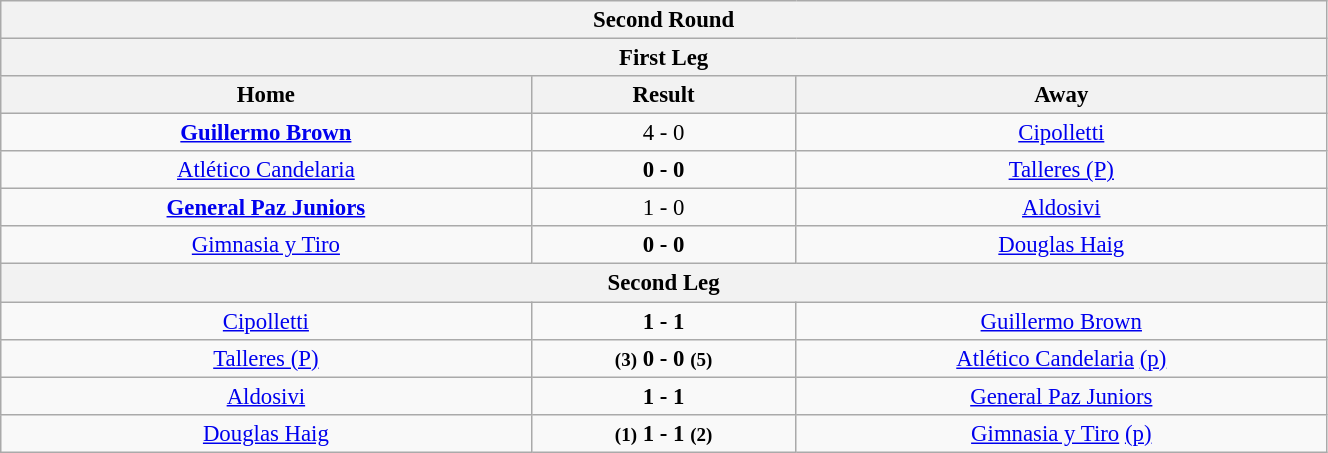<table align=center class="wikitable collapsible collapsed" style="font-size:95%; text-align: center; width: 70%;">
<tr>
<th colspan=100% style="with: 100%;" align=center>Second Round</th>
</tr>
<tr>
<th colspan=100% style="with: 75%;" align=center>First Leg</th>
</tr>
<tr>
<th width=30%>Home</th>
<th width=15%>Result</th>
<th width=30%>Away</th>
</tr>
<tr align=center>
<td><strong><a href='#'>Guillermo Brown</a></strong></td>
<td>4 - 0</td>
<td><a href='#'>Cipolletti</a></td>
</tr>
<tr align=center>
<td><a href='#'>Atlético Candelaria</a></td>
<td><strong>0 - 0</strong></td>
<td><a href='#'>Talleres (P)</a></td>
</tr>
<tr align=center>
<td><strong><a href='#'>General Paz Juniors</a></strong></td>
<td>1 - 0</td>
<td><a href='#'>Aldosivi</a></td>
</tr>
<tr align=center>
<td><a href='#'>Gimnasia y Tiro</a></td>
<td><strong>0 - 0</strong></td>
<td><a href='#'>Douglas Haig</a></td>
</tr>
<tr>
<th colspan="100%"  style="with:75%; text-align:center;">Second Leg</th>
</tr>
<tr align=center>
<td><a href='#'>Cipolletti</a></td>
<td><strong>1 - 1</strong></td>
<td><a href='#'>Guillermo Brown</a></td>
</tr>
<tr align=center>
<td><a href='#'>Talleres (P)</a></td>
<td><strong><small>(3)</small> 0 - 0 <small>(5)</small></strong></td>
<td><a href='#'>Atlético Candelaria</a> <a href='#'>(p)</a></td>
</tr>
<tr align=center>
<td><a href='#'>Aldosivi</a></td>
<td><strong>1 - 1</strong></td>
<td><a href='#'>General Paz Juniors</a></td>
</tr>
<tr align=center>
<td><a href='#'>Douglas Haig</a></td>
<td><strong><small>(1)</small> 1 - 1 <small>(2)</small></strong></td>
<td><a href='#'>Gimnasia y Tiro</a> <a href='#'>(p)</a></td>
</tr>
</table>
